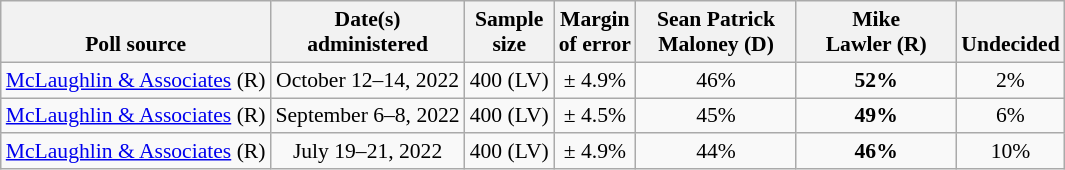<table class="wikitable" style="font-size:90%;text-align:center;">
<tr style="vertical-align:bottom">
<th>Poll source</th>
<th>Date(s)<br>administered</th>
<th>Sample<br>size</th>
<th>Margin<br>of error</th>
<th style="width:100px;"><span>Sean Patrick</span><br>Maloney (D)</th>
<th style="width:100px;">Mike<br>Lawler (R)</th>
<th>Undecided</th>
</tr>
<tr>
<td style="text-align:left;"><a href='#'>McLaughlin & Associates</a> (R)</td>
<td>October 12–14, 2022</td>
<td>400 (LV)</td>
<td>± 4.9%</td>
<td>46%</td>
<td><strong>52%</strong></td>
<td>2%</td>
</tr>
<tr>
<td style="text-align:left;"><a href='#'>McLaughlin & Associates</a> (R)</td>
<td>September 6–8, 2022</td>
<td>400 (LV)</td>
<td>± 4.5%</td>
<td>45%</td>
<td><strong>49%</strong></td>
<td>6%</td>
</tr>
<tr>
<td style="text-align:left;"><a href='#'>McLaughlin & Associates</a> (R)</td>
<td>July 19–21, 2022</td>
<td>400 (LV)</td>
<td>± 4.9%</td>
<td>44%</td>
<td><strong>46%</strong></td>
<td>10%</td>
</tr>
</table>
